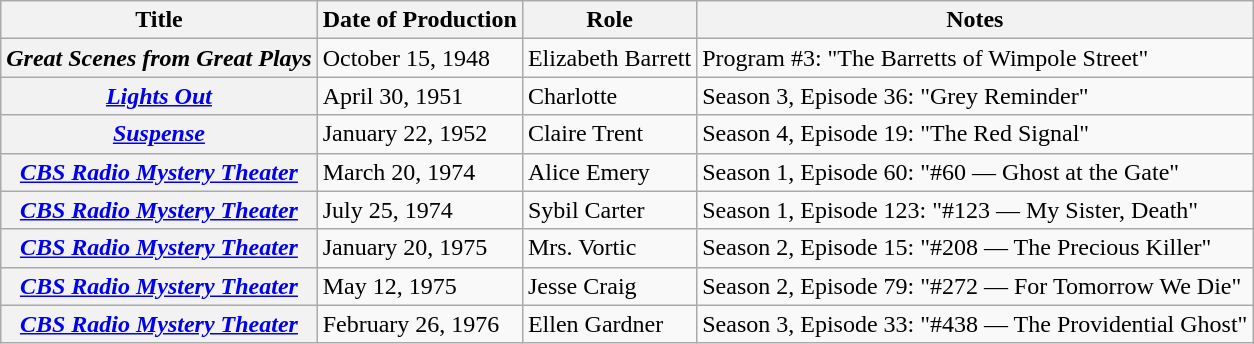<table class="wikitable sortable plainrowheaders">
<tr>
<th scope="col">Title</th>
<th scope="col">Date of Production</th>
<th scope="col">Role</th>
<th scope="col" class="unsortable">Notes</th>
</tr>
<tr>
<th scope="row"><em>Great Scenes from Great Plays</em></th>
<td>October 15, 1948</td>
<td>Elizabeth Barrett</td>
<td>Program #3: "The Barretts of Wimpole Street"</td>
</tr>
<tr>
<th scope="row"><em><a href='#'>Lights Out</a></em></th>
<td>April 30, 1951</td>
<td>Charlotte</td>
<td>Season 3, Episode 36: "Grey Reminder"</td>
</tr>
<tr>
<th scope="row"><em><a href='#'>Suspense</a></em></th>
<td>January 22, 1952</td>
<td>Claire Trent</td>
<td>Season 4, Episode 19: "The Red Signal"</td>
</tr>
<tr>
<th scope="row"><em><a href='#'>CBS Radio Mystery Theater</a></em></th>
<td>March 20, 1974</td>
<td>Alice Emery</td>
<td>Season 1, Episode 60: "#60 — Ghost at the Gate"</td>
</tr>
<tr>
<th scope="row"><em><a href='#'>CBS Radio Mystery Theater</a></em></th>
<td>July 25, 1974</td>
<td>Sybil Carter</td>
<td>Season 1, Episode 123: "#123 — My Sister, Death"</td>
</tr>
<tr>
<th scope="row"><em><a href='#'>CBS Radio Mystery Theater</a></em></th>
<td>January 20, 1975</td>
<td>Mrs. Vortic</td>
<td>Season 2, Episode 15: "#208 — The Precious Killer"</td>
</tr>
<tr>
<th scope="row"><em><a href='#'>CBS Radio Mystery Theater</a></em></th>
<td>May 12, 1975</td>
<td>Jesse Craig</td>
<td>Season 2, Episode 79: "#272 — For Tomorrow We Die"</td>
</tr>
<tr>
<th scope="row"><em><a href='#'>CBS Radio Mystery Theater</a></em></th>
<td>February 26, 1976</td>
<td>Ellen Gardner</td>
<td>Season 3, Episode 33: "#438 — The Providential Ghost"</td>
</tr>
</table>
